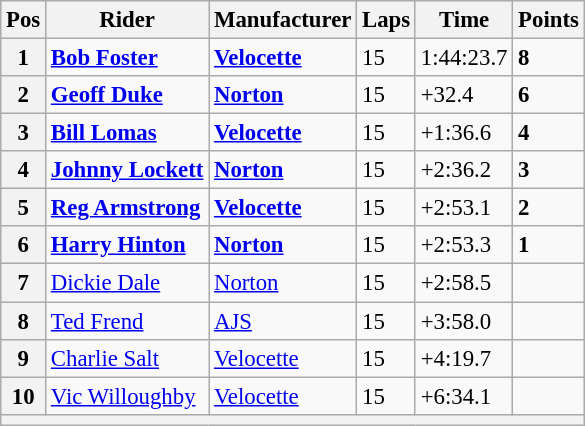<table class="wikitable" style="font-size: 95%;">
<tr>
<th>Pos</th>
<th>Rider</th>
<th>Manufacturer</th>
<th>Laps</th>
<th>Time</th>
<th>Points</th>
</tr>
<tr>
<th>1</th>
<td> <strong><a href='#'>Bob Foster</a></strong></td>
<td><strong><a href='#'>Velocette</a></strong></td>
<td>15</td>
<td>1:44:23.7</td>
<td><strong>8</strong></td>
</tr>
<tr>
<th>2</th>
<td> <strong><a href='#'>Geoff Duke</a></strong></td>
<td><strong><a href='#'>Norton</a></strong></td>
<td>15</td>
<td>+32.4</td>
<td><strong>6</strong></td>
</tr>
<tr>
<th>3</th>
<td> <strong><a href='#'>Bill Lomas</a></strong></td>
<td><strong><a href='#'>Velocette</a></strong></td>
<td>15</td>
<td>+1:36.6</td>
<td><strong>4</strong></td>
</tr>
<tr>
<th>4</th>
<td> <strong><a href='#'>Johnny Lockett</a></strong></td>
<td><strong><a href='#'>Norton</a></strong></td>
<td>15</td>
<td>+2:36.2</td>
<td><strong>3</strong></td>
</tr>
<tr>
<th>5</th>
<td> <strong><a href='#'>Reg Armstrong</a></strong></td>
<td><strong><a href='#'>Velocette</a></strong></td>
<td>15</td>
<td>+2:53.1</td>
<td><strong>2</strong></td>
</tr>
<tr>
<th>6</th>
<td> <strong><a href='#'>Harry Hinton</a></strong></td>
<td><strong><a href='#'>Norton</a></strong></td>
<td>15</td>
<td>+2:53.3</td>
<td><strong>1</strong></td>
</tr>
<tr>
<th>7</th>
<td> <a href='#'>Dickie Dale</a></td>
<td><a href='#'>Norton</a></td>
<td>15</td>
<td>+2:58.5</td>
<td></td>
</tr>
<tr>
<th>8</th>
<td> <a href='#'>Ted Frend</a></td>
<td><a href='#'>AJS</a></td>
<td>15</td>
<td>+3:58.0</td>
<td></td>
</tr>
<tr>
<th>9</th>
<td> <a href='#'>Charlie Salt</a></td>
<td><a href='#'>Velocette</a></td>
<td>15</td>
<td>+4:19.7</td>
<td></td>
</tr>
<tr>
<th>10</th>
<td> <a href='#'>Vic Willoughby</a></td>
<td><a href='#'>Velocette</a></td>
<td>15</td>
<td>+6:34.1</td>
<td></td>
</tr>
<tr>
<th colspan=6></th>
</tr>
</table>
